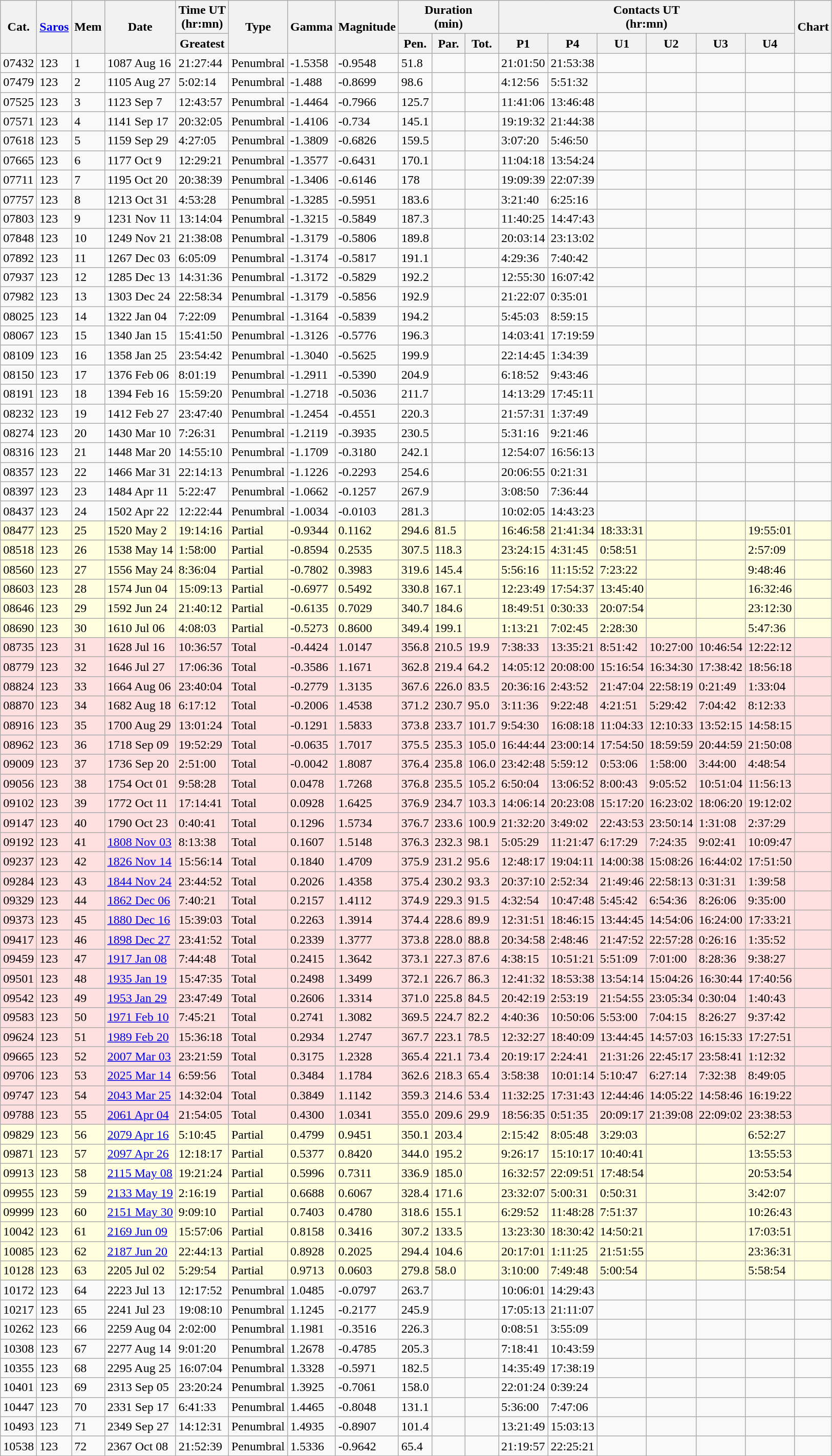<table class=wikitable>
<tr>
<th rowspan=2>Cat.</th>
<th rowspan=2><a href='#'>Saros</a></th>
<th rowspan=2>Mem</th>
<th rowspan=2>Date</th>
<th>Time UT<br>(hr:mn)</th>
<th rowspan=2>Type</th>
<th rowspan=2>Gamma</th>
<th rowspan=2>Magnitude</th>
<th colspan=3>Duration<br>(min)</th>
<th colspan=6>Contacts UT<br>(hr:mn)</th>
<th rowspan=2>Chart</th>
</tr>
<tr>
<th>Greatest</th>
<th>Pen.</th>
<th>Par.</th>
<th>Tot.</th>
<th>P1</th>
<th>P4</th>
<th>U1</th>
<th>U2</th>
<th>U3</th>
<th>U4</th>
</tr>
<tr>
<td>07432</td>
<td>123</td>
<td>1</td>
<td>1087 Aug 16</td>
<td>21:27:44</td>
<td>Penumbral</td>
<td>-1.5358</td>
<td>-0.9548</td>
<td>51.8</td>
<td></td>
<td></td>
<td>21:01:50</td>
<td>21:53:38</td>
<td></td>
<td></td>
<td></td>
<td></td>
<td></td>
</tr>
<tr>
<td>07479</td>
<td>123</td>
<td>2</td>
<td>1105 Aug 27</td>
<td>5:02:14</td>
<td>Penumbral</td>
<td>-1.488</td>
<td>-0.8699</td>
<td>98.6</td>
<td></td>
<td></td>
<td>4:12:56</td>
<td>5:51:32</td>
<td></td>
<td></td>
<td></td>
<td></td>
<td></td>
</tr>
<tr>
<td>07525</td>
<td>123</td>
<td>3</td>
<td>1123 Sep 7</td>
<td>12:43:57</td>
<td>Penumbral</td>
<td>-1.4464</td>
<td>-0.7966</td>
<td>125.7</td>
<td></td>
<td></td>
<td>11:41:06</td>
<td>13:46:48</td>
<td></td>
<td></td>
<td></td>
<td></td>
<td></td>
</tr>
<tr>
<td>07571</td>
<td>123</td>
<td>4</td>
<td>1141 Sep 17</td>
<td>20:32:05</td>
<td>Penumbral</td>
<td>-1.4106</td>
<td>-0.734</td>
<td>145.1</td>
<td></td>
<td></td>
<td>19:19:32</td>
<td>21:44:38</td>
<td></td>
<td></td>
<td></td>
<td></td>
<td></td>
</tr>
<tr>
<td>07618</td>
<td>123</td>
<td>5</td>
<td>1159 Sep 29</td>
<td>4:27:05</td>
<td>Penumbral</td>
<td>-1.3809</td>
<td>-0.6826</td>
<td>159.5</td>
<td></td>
<td></td>
<td>3:07:20</td>
<td>5:46:50</td>
<td></td>
<td></td>
<td></td>
<td></td>
<td></td>
</tr>
<tr>
<td>07665</td>
<td>123</td>
<td>6</td>
<td>1177 Oct 9</td>
<td>12:29:21</td>
<td>Penumbral</td>
<td>-1.3577</td>
<td>-0.6431</td>
<td>170.1</td>
<td></td>
<td></td>
<td>11:04:18</td>
<td>13:54:24</td>
<td></td>
<td></td>
<td></td>
<td></td>
<td></td>
</tr>
<tr>
<td>07711</td>
<td>123</td>
<td>7</td>
<td>1195 Oct 20</td>
<td>20:38:39</td>
<td>Penumbral</td>
<td>-1.3406</td>
<td>-0.6146</td>
<td>178</td>
<td></td>
<td></td>
<td>19:09:39</td>
<td>22:07:39</td>
<td></td>
<td></td>
<td></td>
<td></td>
<td></td>
</tr>
<tr>
<td>07757</td>
<td>123</td>
<td>8</td>
<td>1213 Oct 31</td>
<td>4:53:28</td>
<td>Penumbral</td>
<td>-1.3285</td>
<td>-0.5951</td>
<td>183.6</td>
<td></td>
<td></td>
<td>3:21:40</td>
<td>6:25:16</td>
<td></td>
<td></td>
<td></td>
<td></td>
<td></td>
</tr>
<tr>
<td>07803</td>
<td>123</td>
<td>9</td>
<td>1231 Nov 11</td>
<td>13:14:04</td>
<td>Penumbral</td>
<td>-1.3215</td>
<td>-0.5849</td>
<td>187.3</td>
<td></td>
<td></td>
<td>11:40:25</td>
<td>14:47:43</td>
<td></td>
<td></td>
<td></td>
<td></td>
<td></td>
</tr>
<tr>
<td>07848</td>
<td>123</td>
<td>10</td>
<td>1249 Nov 21</td>
<td>21:38:08</td>
<td>Penumbral</td>
<td>-1.3179</td>
<td>-0.5806</td>
<td>189.8</td>
<td></td>
<td></td>
<td>20:03:14</td>
<td>23:13:02</td>
<td></td>
<td></td>
<td></td>
<td></td>
<td></td>
</tr>
<tr>
<td>07892</td>
<td>123</td>
<td>11</td>
<td>1267 Dec 03</td>
<td>6:05:09</td>
<td>Penumbral</td>
<td>-1.3174</td>
<td>-0.5817</td>
<td>191.1</td>
<td></td>
<td></td>
<td>4:29:36</td>
<td>7:40:42</td>
<td></td>
<td></td>
<td></td>
<td></td>
<td></td>
</tr>
<tr>
<td>07937</td>
<td>123</td>
<td>12</td>
<td>1285 Dec 13</td>
<td>14:31:36</td>
<td>Penumbral</td>
<td>-1.3172</td>
<td>-0.5829</td>
<td>192.2</td>
<td></td>
<td></td>
<td>12:55:30</td>
<td>16:07:42</td>
<td></td>
<td></td>
<td></td>
<td></td>
<td></td>
</tr>
<tr>
<td>07982</td>
<td>123</td>
<td>13</td>
<td>1303 Dec 24</td>
<td>22:58:34</td>
<td>Penumbral</td>
<td>-1.3179</td>
<td>-0.5856</td>
<td>192.9</td>
<td></td>
<td></td>
<td>21:22:07</td>
<td>0:35:01</td>
<td></td>
<td></td>
<td></td>
<td></td>
<td></td>
</tr>
<tr>
<td>08025</td>
<td>123</td>
<td>14</td>
<td>1322 Jan 04</td>
<td>7:22:09</td>
<td>Penumbral</td>
<td>-1.3164</td>
<td>-0.5839</td>
<td>194.2</td>
<td></td>
<td></td>
<td>5:45:03</td>
<td>8:59:15</td>
<td></td>
<td></td>
<td></td>
<td></td>
<td></td>
</tr>
<tr>
<td>08067</td>
<td>123</td>
<td>15</td>
<td>1340 Jan 15</td>
<td>15:41:50</td>
<td>Penumbral</td>
<td>-1.3126</td>
<td>-0.5776</td>
<td>196.3</td>
<td></td>
<td></td>
<td>14:03:41</td>
<td>17:19:59</td>
<td></td>
<td></td>
<td></td>
<td></td>
<td></td>
</tr>
<tr>
<td>08109</td>
<td>123</td>
<td>16</td>
<td>1358 Jan 25</td>
<td>23:54:42</td>
<td>Penumbral</td>
<td>-1.3040</td>
<td>-0.5625</td>
<td>199.9</td>
<td></td>
<td></td>
<td>22:14:45</td>
<td>1:34:39</td>
<td></td>
<td></td>
<td></td>
<td></td>
<td></td>
</tr>
<tr>
<td>08150</td>
<td>123</td>
<td>17</td>
<td>1376 Feb 06</td>
<td>8:01:19</td>
<td>Penumbral</td>
<td>-1.2911</td>
<td>-0.5390</td>
<td>204.9</td>
<td></td>
<td></td>
<td>6:18:52</td>
<td>9:43:46</td>
<td></td>
<td></td>
<td></td>
<td></td>
<td></td>
</tr>
<tr>
<td>08191</td>
<td>123</td>
<td>18</td>
<td>1394 Feb 16</td>
<td>15:59:20</td>
<td>Penumbral</td>
<td>-1.2718</td>
<td>-0.5036</td>
<td>211.7</td>
<td></td>
<td></td>
<td>14:13:29</td>
<td>17:45:11</td>
<td></td>
<td></td>
<td></td>
<td></td>
<td></td>
</tr>
<tr>
<td>08232</td>
<td>123</td>
<td>19</td>
<td>1412 Feb 27</td>
<td>23:47:40</td>
<td>Penumbral</td>
<td>-1.2454</td>
<td>-0.4551</td>
<td>220.3</td>
<td></td>
<td></td>
<td>21:57:31</td>
<td>1:37:49</td>
<td></td>
<td></td>
<td></td>
<td></td>
<td></td>
</tr>
<tr>
<td>08274</td>
<td>123</td>
<td>20</td>
<td>1430 Mar 10</td>
<td>7:26:31</td>
<td>Penumbral</td>
<td>-1.2119</td>
<td>-0.3935</td>
<td>230.5</td>
<td></td>
<td></td>
<td>5:31:16</td>
<td>9:21:46</td>
<td></td>
<td></td>
<td></td>
<td></td>
<td></td>
</tr>
<tr>
<td>08316</td>
<td>123</td>
<td>21</td>
<td>1448 Mar 20</td>
<td>14:55:10</td>
<td>Penumbral</td>
<td>-1.1709</td>
<td>-0.3180</td>
<td>242.1</td>
<td></td>
<td></td>
<td>12:54:07</td>
<td>16:56:13</td>
<td></td>
<td></td>
<td></td>
<td></td>
<td></td>
</tr>
<tr>
<td>08357</td>
<td>123</td>
<td>22</td>
<td>1466 Mar 31</td>
<td>22:14:13</td>
<td>Penumbral</td>
<td>-1.1226</td>
<td>-0.2293</td>
<td>254.6</td>
<td></td>
<td></td>
<td>20:06:55</td>
<td>0:21:31</td>
<td></td>
<td></td>
<td></td>
<td></td>
<td></td>
</tr>
<tr>
<td>08397</td>
<td>123</td>
<td>23</td>
<td>1484 Apr 11</td>
<td>5:22:47</td>
<td>Penumbral</td>
<td>-1.0662</td>
<td>-0.1257</td>
<td>267.9</td>
<td></td>
<td></td>
<td>3:08:50</td>
<td>7:36:44</td>
<td></td>
<td></td>
<td></td>
<td></td>
<td></td>
</tr>
<tr>
<td>08437</td>
<td>123</td>
<td>24</td>
<td>1502 Apr 22</td>
<td>12:22:44</td>
<td>Penumbral</td>
<td>-1.0034</td>
<td>-0.0103</td>
<td>281.3</td>
<td></td>
<td></td>
<td>10:02:05</td>
<td>14:43:23</td>
<td></td>
<td></td>
<td></td>
<td></td>
<td></td>
</tr>
<tr bgcolor=#ffffe0>
<td>08477</td>
<td>123</td>
<td>25</td>
<td>1520 May 2</td>
<td>19:14:16</td>
<td>Partial</td>
<td>-0.9344</td>
<td>0.1162</td>
<td>294.6</td>
<td>81.5</td>
<td></td>
<td>16:46:58</td>
<td>21:41:34</td>
<td>18:33:31</td>
<td></td>
<td></td>
<td>19:55:01</td>
<td></td>
</tr>
<tr bgcolor=#ffffe0>
<td>08518</td>
<td>123</td>
<td>26</td>
<td>1538 May 14</td>
<td>1:58:00</td>
<td>Partial</td>
<td>-0.8594</td>
<td>0.2535</td>
<td>307.5</td>
<td>118.3</td>
<td></td>
<td>23:24:15</td>
<td>4:31:45</td>
<td>0:58:51</td>
<td></td>
<td></td>
<td>2:57:09</td>
<td></td>
</tr>
<tr bgcolor=#ffffe0>
<td>08560</td>
<td>123</td>
<td>27</td>
<td>1556 May 24</td>
<td>8:36:04</td>
<td>Partial</td>
<td>-0.7802</td>
<td>0.3983</td>
<td>319.6</td>
<td>145.4</td>
<td></td>
<td>5:56:16</td>
<td>11:15:52</td>
<td>7:23:22</td>
<td></td>
<td></td>
<td>9:48:46</td>
<td></td>
</tr>
<tr bgcolor=#ffffe0>
<td>08603</td>
<td>123</td>
<td>28</td>
<td>1574 Jun 04</td>
<td>15:09:13</td>
<td>Partial</td>
<td>-0.6977</td>
<td>0.5492</td>
<td>330.8</td>
<td>167.1</td>
<td></td>
<td>12:23:49</td>
<td>17:54:37</td>
<td>13:45:40</td>
<td></td>
<td></td>
<td>16:32:46</td>
<td></td>
</tr>
<tr bgcolor=#ffffe0>
<td>08646</td>
<td>123</td>
<td>29</td>
<td>1592 Jun 24</td>
<td>21:40:12</td>
<td>Partial</td>
<td>-0.6135</td>
<td>0.7029</td>
<td>340.7</td>
<td>184.6</td>
<td></td>
<td>18:49:51</td>
<td>0:30:33</td>
<td>20:07:54</td>
<td></td>
<td></td>
<td>23:12:30</td>
<td></td>
</tr>
<tr bgcolor=#ffffe0>
<td>08690</td>
<td>123</td>
<td>30</td>
<td>1610 Jul 06</td>
<td>4:08:03</td>
<td>Partial</td>
<td>-0.5273</td>
<td>0.8600</td>
<td>349.4</td>
<td>199.1</td>
<td></td>
<td>1:13:21</td>
<td>7:02:45</td>
<td>2:28:30</td>
<td></td>
<td></td>
<td>5:47:36</td>
<td></td>
</tr>
<tr bgcolor=#ffe0e0>
<td>08735</td>
<td>123</td>
<td>31</td>
<td>1628 Jul 16</td>
<td>10:36:57</td>
<td>Total</td>
<td>-0.4424</td>
<td>1.0147</td>
<td>356.8</td>
<td>210.5</td>
<td>19.9</td>
<td>7:38:33</td>
<td>13:35:21</td>
<td>8:51:42</td>
<td>10:27:00</td>
<td>10:46:54</td>
<td>12:22:12</td>
<td></td>
</tr>
<tr bgcolor=#ffe0e0>
<td>08779</td>
<td>123</td>
<td>32</td>
<td>1646 Jul 27</td>
<td>17:06:36</td>
<td>Total</td>
<td>-0.3586</td>
<td>1.1671</td>
<td>362.8</td>
<td>219.4</td>
<td>64.2</td>
<td>14:05:12</td>
<td>20:08:00</td>
<td>15:16:54</td>
<td>16:34:30</td>
<td>17:38:42</td>
<td>18:56:18</td>
<td></td>
</tr>
<tr bgcolor=#ffe0e0>
<td>08824</td>
<td>123</td>
<td>33</td>
<td>1664 Aug 06</td>
<td>23:40:04</td>
<td>Total</td>
<td>-0.2779</td>
<td>1.3135</td>
<td>367.6</td>
<td>226.0</td>
<td>83.5</td>
<td>20:36:16</td>
<td>2:43:52</td>
<td>21:47:04</td>
<td>22:58:19</td>
<td>0:21:49</td>
<td>1:33:04</td>
<td></td>
</tr>
<tr bgcolor=#ffe0e0>
<td>08870</td>
<td>123</td>
<td>34</td>
<td>1682 Aug 18</td>
<td>6:17:12</td>
<td>Total</td>
<td>-0.2006</td>
<td>1.4538</td>
<td>371.2</td>
<td>230.7</td>
<td>95.0</td>
<td>3:11:36</td>
<td>9:22:48</td>
<td>4:21:51</td>
<td>5:29:42</td>
<td>7:04:42</td>
<td>8:12:33</td>
<td></td>
</tr>
<tr bgcolor=#ffe0e0>
<td>08916</td>
<td>123</td>
<td>35</td>
<td>1700 Aug 29</td>
<td>13:01:24</td>
<td>Total</td>
<td>-0.1291</td>
<td>1.5833</td>
<td>373.8</td>
<td>233.7</td>
<td>101.7</td>
<td>9:54:30</td>
<td>16:08:18</td>
<td>11:04:33</td>
<td>12:10:33</td>
<td>13:52:15</td>
<td>14:58:15</td>
<td></td>
</tr>
<tr bgcolor=#ffe0e0>
<td>08962</td>
<td>123</td>
<td>36</td>
<td>1718 Sep 09</td>
<td>19:52:29</td>
<td>Total</td>
<td>-0.0635</td>
<td>1.7017</td>
<td>375.5</td>
<td>235.3</td>
<td>105.0</td>
<td>16:44:44</td>
<td>23:00:14</td>
<td>17:54:50</td>
<td>18:59:59</td>
<td>20:44:59</td>
<td>21:50:08</td>
<td></td>
</tr>
<tr bgcolor=#ffe0e0>
<td>09009</td>
<td>123</td>
<td>37</td>
<td>1736 Sep 20</td>
<td>2:51:00</td>
<td>Total</td>
<td>-0.0042</td>
<td>1.8087</td>
<td>376.4</td>
<td>235.8</td>
<td>106.0</td>
<td>23:42:48</td>
<td>5:59:12</td>
<td>0:53:06</td>
<td>1:58:00</td>
<td>3:44:00</td>
<td>4:48:54</td>
<td></td>
</tr>
<tr bgcolor=#ffe0e0>
<td>09056</td>
<td>123</td>
<td>38</td>
<td>1754 Oct 01</td>
<td>9:58:28</td>
<td>Total</td>
<td>0.0478</td>
<td>1.7268</td>
<td>376.8</td>
<td>235.5</td>
<td>105.2</td>
<td>6:50:04</td>
<td>13:06:52</td>
<td>8:00:43</td>
<td>9:05:52</td>
<td>10:51:04</td>
<td>11:56:13</td>
<td></td>
</tr>
<tr bgcolor=#ffe0e0>
<td>09102</td>
<td>123</td>
<td>39</td>
<td>1772 Oct 11</td>
<td>17:14:41</td>
<td>Total</td>
<td>0.0928</td>
<td>1.6425</td>
<td>376.9</td>
<td>234.7</td>
<td>103.3</td>
<td>14:06:14</td>
<td>20:23:08</td>
<td>15:17:20</td>
<td>16:23:02</td>
<td>18:06:20</td>
<td>19:12:02</td>
<td></td>
</tr>
<tr bgcolor=#ffe0e0>
<td>09147</td>
<td>123</td>
<td>40</td>
<td>1790 Oct 23</td>
<td>0:40:41</td>
<td>Total</td>
<td>0.1296</td>
<td>1.5734</td>
<td>376.7</td>
<td>233.6</td>
<td>100.9</td>
<td>21:32:20</td>
<td>3:49:02</td>
<td>22:43:53</td>
<td>23:50:14</td>
<td>1:31:08</td>
<td>2:37:29</td>
<td></td>
</tr>
<tr bgcolor=#ffe0e0>
<td>09192</td>
<td>123</td>
<td>41</td>
<td><a href='#'>1808 Nov 03</a></td>
<td>8:13:38</td>
<td>Total</td>
<td>0.1607</td>
<td>1.5148</td>
<td>376.3</td>
<td>232.3</td>
<td>98.1</td>
<td>5:05:29</td>
<td>11:21:47</td>
<td>6:17:29</td>
<td>7:24:35</td>
<td>9:02:41</td>
<td>10:09:47</td>
<td></td>
</tr>
<tr bgcolor=#ffe0e0>
<td>09237</td>
<td>123</td>
<td>42</td>
<td><a href='#'>1826 Nov 14</a></td>
<td>15:56:14</td>
<td>Total</td>
<td>0.1840</td>
<td>1.4709</td>
<td>375.9</td>
<td>231.2</td>
<td>95.6</td>
<td>12:48:17</td>
<td>19:04:11</td>
<td>14:00:38</td>
<td>15:08:26</td>
<td>16:44:02</td>
<td>17:51:50</td>
<td></td>
</tr>
<tr bgcolor=#ffe0e0>
<td>09284</td>
<td>123</td>
<td>43</td>
<td><a href='#'>1844 Nov 24</a></td>
<td>23:44:52</td>
<td>Total</td>
<td>0.2026</td>
<td>1.4358</td>
<td>375.4</td>
<td>230.2</td>
<td>93.3</td>
<td>20:37:10</td>
<td>2:52:34</td>
<td>21:49:46</td>
<td>22:58:13</td>
<td>0:31:31</td>
<td>1:39:58</td>
<td></td>
</tr>
<tr bgcolor=#ffe0e0>
<td>09329</td>
<td>123</td>
<td>44</td>
<td><a href='#'>1862 Dec 06</a></td>
<td>7:40:21</td>
<td>Total</td>
<td>0.2157</td>
<td>1.4112</td>
<td>374.9</td>
<td>229.3</td>
<td>91.5</td>
<td>4:32:54</td>
<td>10:47:48</td>
<td>5:45:42</td>
<td>6:54:36</td>
<td>8:26:06</td>
<td>9:35:00</td>
<td></td>
</tr>
<tr bgcolor=#ffe0e0>
<td>09373</td>
<td>123</td>
<td>45</td>
<td><a href='#'>1880 Dec 16</a></td>
<td>15:39:03</td>
<td>Total</td>
<td>0.2263</td>
<td>1.3914</td>
<td>374.4</td>
<td>228.6</td>
<td>89.9</td>
<td>12:31:51</td>
<td>18:46:15</td>
<td>13:44:45</td>
<td>14:54:06</td>
<td>16:24:00</td>
<td>17:33:21</td>
<td></td>
</tr>
<tr bgcolor=#ffe0e0>
<td>09417</td>
<td>123</td>
<td>46</td>
<td><a href='#'>1898 Dec 27</a></td>
<td>23:41:52</td>
<td>Total</td>
<td>0.2339</td>
<td>1.3777</td>
<td>373.8</td>
<td>228.0</td>
<td>88.8</td>
<td>20:34:58</td>
<td>2:48:46</td>
<td>21:47:52</td>
<td>22:57:28</td>
<td>0:26:16</td>
<td>1:35:52</td>
<td></td>
</tr>
<tr bgcolor=#ffe0e0>
<td>09459</td>
<td>123</td>
<td>47</td>
<td><a href='#'>1917 Jan 08</a></td>
<td>7:44:48</td>
<td>Total</td>
<td>0.2415</td>
<td>1.3642</td>
<td>373.1</td>
<td>227.3</td>
<td>87.6</td>
<td>4:38:15</td>
<td>10:51:21</td>
<td>5:51:09</td>
<td>7:01:00</td>
<td>8:28:36</td>
<td>9:38:27</td>
<td></td>
</tr>
<tr bgcolor=#ffe0e0>
<td>09501</td>
<td>123</td>
<td>48</td>
<td><a href='#'>1935 Jan 19</a></td>
<td>15:47:35</td>
<td>Total</td>
<td>0.2498</td>
<td>1.3499</td>
<td>372.1</td>
<td>226.7</td>
<td>86.3</td>
<td>12:41:32</td>
<td>18:53:38</td>
<td>13:54:14</td>
<td>15:04:26</td>
<td>16:30:44</td>
<td>17:40:56</td>
<td></td>
</tr>
<tr bgcolor=#ffe0e0>
<td>09542</td>
<td>123</td>
<td>49</td>
<td><a href='#'>1953 Jan 29</a></td>
<td>23:47:49</td>
<td>Total</td>
<td>0.2606</td>
<td>1.3314</td>
<td>371.0</td>
<td>225.8</td>
<td>84.5</td>
<td>20:42:19</td>
<td>2:53:19</td>
<td>21:54:55</td>
<td>23:05:34</td>
<td>0:30:04</td>
<td>1:40:43</td>
<td></td>
</tr>
<tr bgcolor=#ffe0e0>
<td>09583</td>
<td>123</td>
<td>50</td>
<td><a href='#'>1971 Feb 10</a></td>
<td>7:45:21</td>
<td>Total</td>
<td>0.2741</td>
<td>1.3082</td>
<td>369.5</td>
<td>224.7</td>
<td>82.2</td>
<td>4:40:36</td>
<td>10:50:06</td>
<td>5:53:00</td>
<td>7:04:15</td>
<td>8:26:27</td>
<td>9:37:42</td>
<td></td>
</tr>
<tr bgcolor=#ffe0e0>
<td>09624</td>
<td>123</td>
<td>51</td>
<td><a href='#'>1989 Feb 20</a></td>
<td>15:36:18</td>
<td>Total</td>
<td>0.2934</td>
<td>1.2747</td>
<td>367.7</td>
<td>223.1</td>
<td>78.5</td>
<td>12:32:27</td>
<td>18:40:09</td>
<td>13:44:45</td>
<td>14:57:03</td>
<td>16:15:33</td>
<td>17:27:51</td>
<td></td>
</tr>
<tr bgcolor=#ffe0e0>
<td>09665</td>
<td>123</td>
<td>52</td>
<td><a href='#'>2007 Mar 03</a></td>
<td>23:21:59</td>
<td>Total</td>
<td>0.3175</td>
<td>1.2328</td>
<td>365.4</td>
<td>221.1</td>
<td>73.4</td>
<td>20:19:17</td>
<td>2:24:41</td>
<td>21:31:26</td>
<td>22:45:17</td>
<td>23:58:41</td>
<td>1:12:32</td>
<td></td>
</tr>
<tr bgcolor=#ffe0e0>
<td>09706</td>
<td>123</td>
<td>53</td>
<td><a href='#'>2025 Mar 14</a></td>
<td>6:59:56</td>
<td>Total</td>
<td>0.3484</td>
<td>1.1784</td>
<td>362.6</td>
<td>218.3</td>
<td>65.4</td>
<td>3:58:38</td>
<td>10:01:14</td>
<td>5:10:47</td>
<td>6:27:14</td>
<td>7:32:38</td>
<td>8:49:05</td>
<td></td>
</tr>
<tr bgcolor=#ffe0e0>
<td>09747</td>
<td>123</td>
<td>54</td>
<td><a href='#'>2043 Mar 25</a></td>
<td>14:32:04</td>
<td>Total</td>
<td>0.3849</td>
<td>1.1142</td>
<td>359.3</td>
<td>214.6</td>
<td>53.4</td>
<td>11:32:25</td>
<td>17:31:43</td>
<td>12:44:46</td>
<td>14:05:22</td>
<td>14:58:46</td>
<td>16:19:22</td>
<td></td>
</tr>
<tr bgcolor=#ffe0e0>
<td>09788</td>
<td>123</td>
<td>55</td>
<td><a href='#'>2061 Apr 04</a></td>
<td>21:54:05</td>
<td>Total</td>
<td>0.4300</td>
<td>1.0341</td>
<td>355.0</td>
<td>209.6</td>
<td>29.9</td>
<td>18:56:35</td>
<td>0:51:35</td>
<td>20:09:17</td>
<td>21:39:08</td>
<td>22:09:02</td>
<td>23:38:53</td>
<td></td>
</tr>
<tr bgcolor=#ffffe0>
<td>09829</td>
<td>123</td>
<td>56</td>
<td><a href='#'>2079 Apr 16</a></td>
<td>5:10:45</td>
<td>Partial</td>
<td>0.4799</td>
<td>0.9451</td>
<td>350.1</td>
<td>203.4</td>
<td></td>
<td>2:15:42</td>
<td>8:05:48</td>
<td>3:29:03</td>
<td></td>
<td></td>
<td>6:52:27</td>
<td></td>
</tr>
<tr bgcolor=#ffffe0>
<td>09871</td>
<td>123</td>
<td>57</td>
<td><a href='#'>2097 Apr 26</a></td>
<td>12:18:17</td>
<td>Partial</td>
<td>0.5377</td>
<td>0.8420</td>
<td>344.0</td>
<td>195.2</td>
<td></td>
<td>9:26:17</td>
<td>15:10:17</td>
<td>10:40:41</td>
<td></td>
<td></td>
<td>13:55:53</td>
<td></td>
</tr>
<tr bgcolor=#ffffe0>
<td>09913</td>
<td>123</td>
<td>58</td>
<td><a href='#'>2115 May 08</a></td>
<td>19:21:24</td>
<td>Partial</td>
<td>0.5996</td>
<td>0.7311</td>
<td>336.9</td>
<td>185.0</td>
<td></td>
<td>16:32:57</td>
<td>22:09:51</td>
<td>17:48:54</td>
<td></td>
<td></td>
<td>20:53:54</td>
<td></td>
</tr>
<tr bgcolor=#ffffe0>
<td>09955</td>
<td>123</td>
<td>59</td>
<td><a href='#'>2133 May 19</a></td>
<td>2:16:19</td>
<td>Partial</td>
<td>0.6688</td>
<td>0.6067</td>
<td>328.4</td>
<td>171.6</td>
<td></td>
<td>23:32:07</td>
<td>5:00:31</td>
<td>0:50:31</td>
<td></td>
<td></td>
<td>3:42:07</td>
<td></td>
</tr>
<tr bgcolor=#ffffe0>
<td>09999</td>
<td>123</td>
<td>60</td>
<td><a href='#'>2151 May 30</a></td>
<td>9:09:10</td>
<td>Partial</td>
<td>0.7403</td>
<td>0.4780</td>
<td>318.6</td>
<td>155.1</td>
<td></td>
<td>6:29:52</td>
<td>11:48:28</td>
<td>7:51:37</td>
<td></td>
<td></td>
<td>10:26:43</td>
<td></td>
</tr>
<tr bgcolor=#ffffe0>
<td>10042</td>
<td>123</td>
<td>61</td>
<td><a href='#'>2169 Jun 09</a></td>
<td>15:57:06</td>
<td>Partial</td>
<td>0.8158</td>
<td>0.3416</td>
<td>307.2</td>
<td>133.5</td>
<td></td>
<td>13:23:30</td>
<td>18:30:42</td>
<td>14:50:21</td>
<td></td>
<td></td>
<td>17:03:51</td>
<td></td>
</tr>
<tr bgcolor=#ffffe0>
<td>10085</td>
<td>123</td>
<td>62</td>
<td><a href='#'>2187 Jun 20</a></td>
<td>22:44:13</td>
<td>Partial</td>
<td>0.8928</td>
<td>0.2025</td>
<td>294.4</td>
<td>104.6</td>
<td></td>
<td>20:17:01</td>
<td>1:11:25</td>
<td>21:51:55</td>
<td></td>
<td></td>
<td>23:36:31</td>
<td></td>
</tr>
<tr bgcolor=#ffffe0>
<td>10128</td>
<td>123</td>
<td>63</td>
<td>2205 Jul 02</td>
<td>5:29:54</td>
<td>Partial</td>
<td>0.9713</td>
<td>0.0603</td>
<td>279.8</td>
<td>58.0</td>
<td></td>
<td>3:10:00</td>
<td>7:49:48</td>
<td>5:00:54</td>
<td></td>
<td></td>
<td>5:58:54</td>
<td></td>
</tr>
<tr>
<td>10172</td>
<td>123</td>
<td>64</td>
<td>2223 Jul 13</td>
<td>12:17:52</td>
<td>Penumbral</td>
<td>1.0485</td>
<td>-0.0797</td>
<td>263.7</td>
<td></td>
<td></td>
<td>10:06:01</td>
<td>14:29:43</td>
<td></td>
<td></td>
<td></td>
<td></td>
<td></td>
</tr>
<tr>
<td>10217</td>
<td>123</td>
<td>65</td>
<td>2241 Jul 23</td>
<td>19:08:10</td>
<td>Penumbral</td>
<td>1.1245</td>
<td>-0.2177</td>
<td>245.9</td>
<td></td>
<td></td>
<td>17:05:13</td>
<td>21:11:07</td>
<td></td>
<td></td>
<td></td>
<td></td>
<td></td>
</tr>
<tr>
<td>10262</td>
<td>123</td>
<td>66</td>
<td>2259 Aug 04</td>
<td>2:02:00</td>
<td>Penumbral</td>
<td>1.1981</td>
<td>-0.3516</td>
<td>226.3</td>
<td></td>
<td></td>
<td>0:08:51</td>
<td>3:55:09</td>
<td></td>
<td></td>
<td></td>
<td></td>
<td></td>
</tr>
<tr>
<td>10308</td>
<td>123</td>
<td>67</td>
<td>2277 Aug 14</td>
<td>9:01:20</td>
<td>Penumbral</td>
<td>1.2678</td>
<td>-0.4785</td>
<td>205.3</td>
<td></td>
<td></td>
<td>7:18:41</td>
<td>10:43:59</td>
<td></td>
<td></td>
<td></td>
<td></td>
<td></td>
</tr>
<tr>
<td>10355</td>
<td>123</td>
<td>68</td>
<td>2295 Aug 25</td>
<td>16:07:04</td>
<td>Penumbral</td>
<td>1.3328</td>
<td>-0.5971</td>
<td>182.5</td>
<td></td>
<td></td>
<td>14:35:49</td>
<td>17:38:19</td>
<td></td>
<td></td>
<td></td>
<td></td>
<td></td>
</tr>
<tr>
<td>10401</td>
<td>123</td>
<td>69</td>
<td>2313 Sep 05</td>
<td>23:20:24</td>
<td>Penumbral</td>
<td>1.3925</td>
<td>-0.7061</td>
<td>158.0</td>
<td></td>
<td></td>
<td>22:01:24</td>
<td>0:39:24</td>
<td></td>
<td></td>
<td></td>
<td></td>
<td></td>
</tr>
<tr>
<td>10447</td>
<td>123</td>
<td>70</td>
<td>2331 Sep 17</td>
<td>6:41:33</td>
<td>Penumbral</td>
<td>1.4465</td>
<td>-0.8048</td>
<td>131.1</td>
<td></td>
<td></td>
<td>5:36:00</td>
<td>7:47:06</td>
<td></td>
<td></td>
<td></td>
<td></td>
<td></td>
</tr>
<tr>
<td>10493</td>
<td>123</td>
<td>71</td>
<td>2349 Sep 27</td>
<td>14:12:31</td>
<td>Penumbral</td>
<td>1.4935</td>
<td>-0.8907</td>
<td>101.4</td>
<td></td>
<td></td>
<td>13:21:49</td>
<td>15:03:13</td>
<td></td>
<td></td>
<td></td>
<td></td>
<td></td>
</tr>
<tr>
<td>10538</td>
<td>123</td>
<td>72</td>
<td>2367 Oct 08</td>
<td>21:52:39</td>
<td>Penumbral</td>
<td>1.5336</td>
<td>-0.9642</td>
<td>65.4</td>
<td></td>
<td></td>
<td>21:19:57</td>
<td>22:25:21</td>
<td></td>
<td></td>
<td></td>
<td></td>
<td></td>
</tr>
</table>
